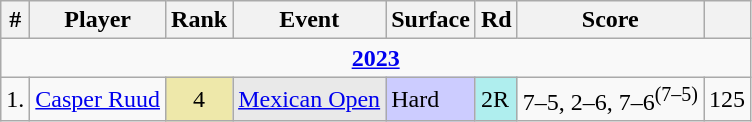<table class="wikitable sortable">
<tr>
<th>#</th>
<th>Player</th>
<th>Rank</th>
<th>Event</th>
<th>Surface</th>
<th>Rd</th>
<th>Score</th>
<th></th>
</tr>
<tr>
<td colspan="8" style="text-align:center"><strong><a href='#'>2023</a></strong></td>
</tr>
<tr>
<td>1.</td>
<td> <a href='#'>Casper Ruud</a></td>
<td style=text-align:center bgcolor=eee8aa>4</td>
<td bgcolor=e9e9e9><a href='#'>Mexican Open</a></td>
<td bgcolor=CCCCFF>Hard</td>
<td bgcolor=AFEEEE>2R</td>
<td>7–5, 2–6, 7–6<sup>(7–5)</sup></td>
<td style=text-align:center>125</td>
</tr>
</table>
